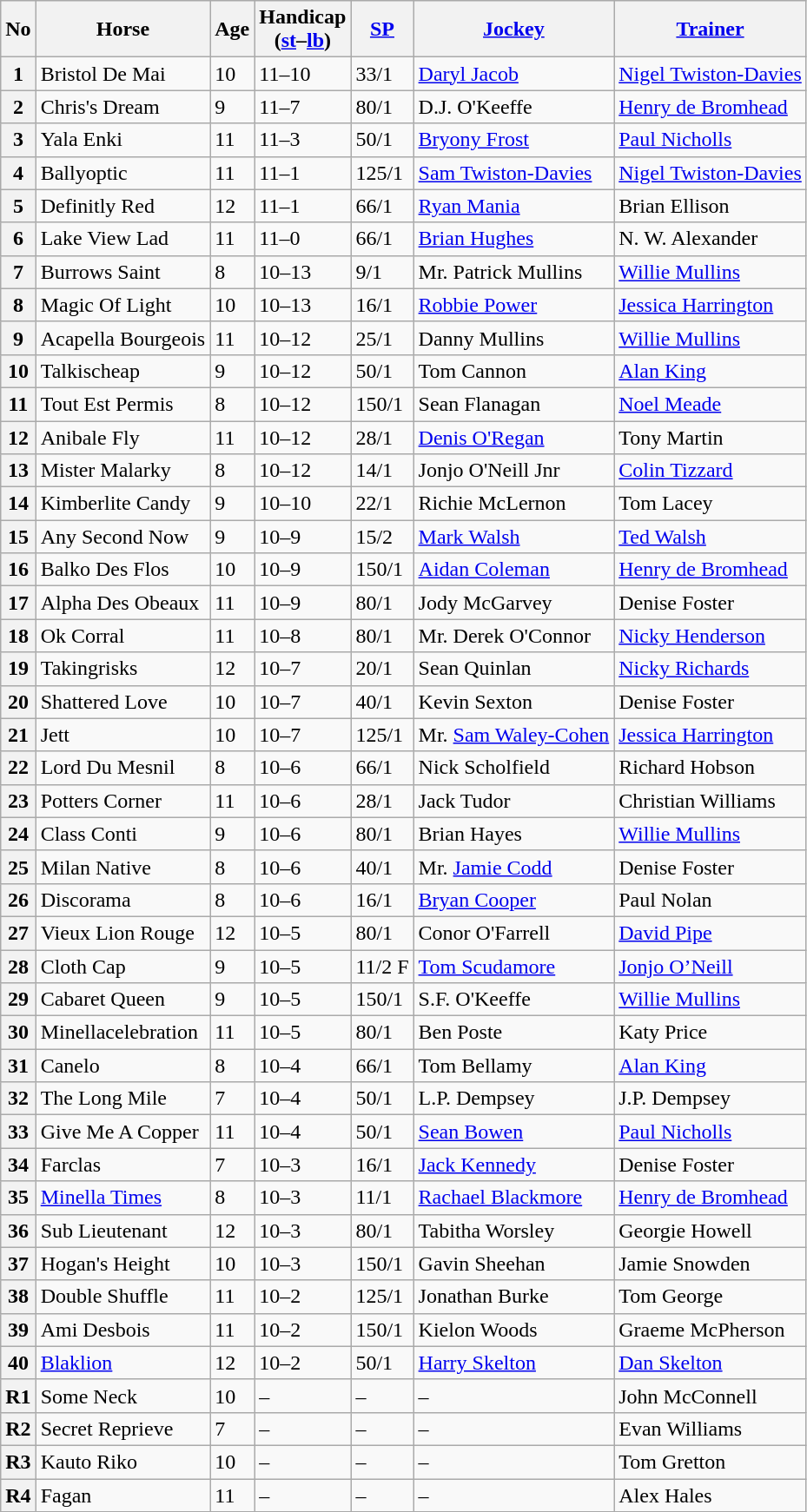<table class="wikitable sortable">
<tr>
<th scope="col">No</th>
<th scope="col">Horse</th>
<th scope="col">Age</th>
<th scope="col">Handicap<br>(<a href='#'>st</a>–<a href='#'>lb</a>)</th>
<th scope="col"><a href='#'>SP</a></th>
<th scope="col"><a href='#'>Jockey</a></th>
<th scope="col"><a href='#'>Trainer</a></th>
</tr>
<tr>
<th scope="row">1</th>
<td>Bristol De Mai</td>
<td>10</td>
<td>11–10</td>
<td>33/1</td>
<td><a href='#'>Daryl Jacob</a></td>
<td><a href='#'>Nigel Twiston-Davies</a></td>
</tr>
<tr>
<th scope="row">2</th>
<td>Chris's Dream</td>
<td>9</td>
<td>11–7</td>
<td>80/1</td>
<td>D.J. O'Keeffe</td>
<td><a href='#'>Henry de Bromhead</a></td>
</tr>
<tr>
<th scope="row">3</th>
<td>Yala Enki</td>
<td>11</td>
<td>11–3</td>
<td>50/1</td>
<td><a href='#'>Bryony Frost</a></td>
<td><a href='#'>Paul Nicholls</a></td>
</tr>
<tr>
<th scope="row">4</th>
<td>Ballyoptic</td>
<td>11</td>
<td>11–1</td>
<td>125/1</td>
<td><a href='#'>Sam Twiston-Davies</a></td>
<td><a href='#'>Nigel Twiston-Davies</a></td>
</tr>
<tr>
<th scope="row">5</th>
<td>Definitly Red</td>
<td>12</td>
<td>11–1</td>
<td>66/1</td>
<td><a href='#'>Ryan Mania</a></td>
<td>Brian Ellison</td>
</tr>
<tr>
<th scope="row">6</th>
<td>Lake View Lad</td>
<td>11</td>
<td>11–0</td>
<td>66/1</td>
<td><a href='#'>Brian Hughes</a></td>
<td>N. W. Alexander</td>
</tr>
<tr>
<th scope="row">7</th>
<td>Burrows Saint</td>
<td>8</td>
<td>10–13</td>
<td>9/1</td>
<td>Mr. Patrick Mullins</td>
<td><a href='#'>Willie Mullins</a></td>
</tr>
<tr>
<th scope="row">8</th>
<td>Magic Of Light</td>
<td>10</td>
<td>10–13</td>
<td>16/1</td>
<td><a href='#'>Robbie Power</a></td>
<td><a href='#'>Jessica Harrington</a></td>
</tr>
<tr>
<th scope="row">9</th>
<td>Acapella Bourgeois</td>
<td>11</td>
<td>10–12</td>
<td>25/1</td>
<td>Danny Mullins</td>
<td><a href='#'>Willie Mullins</a></td>
</tr>
<tr>
<th scope="row">10</th>
<td>Talkischeap</td>
<td>9</td>
<td>10–12</td>
<td>50/1</td>
<td>Tom Cannon</td>
<td><a href='#'>Alan King</a></td>
</tr>
<tr>
<th scope="row">11</th>
<td>Tout Est Permis</td>
<td>8</td>
<td>10–12</td>
<td>150/1</td>
<td>Sean Flanagan</td>
<td><a href='#'>Noel Meade</a></td>
</tr>
<tr>
<th scope="row">12</th>
<td>Anibale Fly</td>
<td>11</td>
<td>10–12</td>
<td>28/1</td>
<td><a href='#'>Denis O'Regan</a></td>
<td>Tony Martin</td>
</tr>
<tr>
<th scope="row">13</th>
<td>Mister Malarky</td>
<td>8</td>
<td>10–12</td>
<td>14/1</td>
<td>Jonjo O'Neill Jnr</td>
<td><a href='#'>Colin Tizzard</a></td>
</tr>
<tr>
<th scope="row">14</th>
<td>Kimberlite Candy</td>
<td>9</td>
<td>10–10</td>
<td>22/1</td>
<td>Richie McLernon</td>
<td>Tom Lacey</td>
</tr>
<tr>
<th scope="row">15</th>
<td>Any Second Now</td>
<td>9</td>
<td>10–9</td>
<td>15/2</td>
<td><a href='#'>Mark Walsh</a></td>
<td><a href='#'>Ted Walsh</a></td>
</tr>
<tr>
<th scope="row">16</th>
<td>Balko Des Flos</td>
<td>10</td>
<td>10–9</td>
<td>150/1</td>
<td><a href='#'>Aidan Coleman</a></td>
<td><a href='#'>Henry de Bromhead</a></td>
</tr>
<tr>
<th scope="row">17</th>
<td>Alpha Des Obeaux</td>
<td>11</td>
<td>10–9</td>
<td>80/1</td>
<td>Jody McGarvey</td>
<td>Denise Foster</td>
</tr>
<tr>
<th scope="row">18</th>
<td>Ok Corral</td>
<td>11</td>
<td>10–8</td>
<td>80/1</td>
<td>Mr. Derek O'Connor</td>
<td><a href='#'>Nicky Henderson</a></td>
</tr>
<tr>
<th scope="row">19</th>
<td>Takingrisks</td>
<td>12</td>
<td>10–7</td>
<td>20/1</td>
<td>Sean Quinlan</td>
<td><a href='#'>Nicky Richards</a></td>
</tr>
<tr>
<th scope="row">20</th>
<td>Shattered Love</td>
<td>10</td>
<td>10–7</td>
<td>40/1</td>
<td>Kevin Sexton</td>
<td>Denise Foster</td>
</tr>
<tr>
<th scope="row">21</th>
<td>Jett</td>
<td>10</td>
<td>10–7</td>
<td>125/1</td>
<td>Mr. <a href='#'>Sam Waley-Cohen</a></td>
<td><a href='#'>Jessica Harrington</a></td>
</tr>
<tr>
<th scope="row">22</th>
<td>Lord Du Mesnil</td>
<td>8</td>
<td>10–6</td>
<td>66/1</td>
<td>Nick Scholfield</td>
<td>Richard Hobson</td>
</tr>
<tr>
<th scope="row">23</th>
<td>Potters Corner</td>
<td>11</td>
<td>10–6</td>
<td>28/1</td>
<td>Jack Tudor</td>
<td>Christian Williams</td>
</tr>
<tr>
<th scope="row">24</th>
<td>Class Conti</td>
<td>9</td>
<td>10–6</td>
<td>80/1</td>
<td>Brian Hayes</td>
<td><a href='#'>Willie Mullins</a></td>
</tr>
<tr>
<th scope="row">25</th>
<td>Milan Native</td>
<td>8</td>
<td>10–6</td>
<td>40/1</td>
<td>Mr. <a href='#'>Jamie Codd</a></td>
<td>Denise Foster</td>
</tr>
<tr>
<th scope="row">26</th>
<td>Discorama</td>
<td>8</td>
<td>10–6</td>
<td>16/1</td>
<td><a href='#'>Bryan Cooper</a></td>
<td>Paul Nolan</td>
</tr>
<tr>
<th scope="row">27</th>
<td>Vieux Lion Rouge</td>
<td>12</td>
<td>10–5</td>
<td>80/1</td>
<td>Conor O'Farrell</td>
<td><a href='#'>David Pipe</a></td>
</tr>
<tr>
<th scope="row">28</th>
<td>Cloth Cap</td>
<td>9</td>
<td>10–5</td>
<td>11/2 F</td>
<td><a href='#'>Tom Scudamore</a></td>
<td><a href='#'>Jonjo O’Neill</a></td>
</tr>
<tr>
<th scope="row">29</th>
<td>Cabaret Queen</td>
<td>9</td>
<td>10–5</td>
<td>150/1</td>
<td>S.F. O'Keeffe</td>
<td><a href='#'>Willie Mullins</a></td>
</tr>
<tr>
<th scope="row">30</th>
<td>Minellacelebration</td>
<td>11</td>
<td>10–5</td>
<td>80/1</td>
<td>Ben Poste</td>
<td>Katy Price</td>
</tr>
<tr>
<th scope="row">31</th>
<td>Canelo</td>
<td>8</td>
<td>10–4</td>
<td>66/1</td>
<td>Tom Bellamy</td>
<td><a href='#'>Alan King</a></td>
</tr>
<tr>
<th scope="row">32</th>
<td>The Long Mile</td>
<td>7</td>
<td>10–4</td>
<td>50/1</td>
<td>L.P. Dempsey</td>
<td>J.P. Dempsey</td>
</tr>
<tr>
<th scope="row">33</th>
<td>Give Me A Copper</td>
<td>11</td>
<td>10–4</td>
<td>50/1</td>
<td><a href='#'>Sean Bowen</a></td>
<td><a href='#'>Paul Nicholls</a></td>
</tr>
<tr>
<th scope="row">34</th>
<td>Farclas</td>
<td>7</td>
<td>10–3</td>
<td>16/1</td>
<td><a href='#'>Jack Kennedy</a></td>
<td>Denise Foster</td>
</tr>
<tr>
<th scope="row">35</th>
<td><a href='#'>Minella Times</a></td>
<td>8</td>
<td>10–3</td>
<td>11/1</td>
<td><a href='#'>Rachael Blackmore</a></td>
<td><a href='#'>Henry de Bromhead</a></td>
</tr>
<tr>
<th scope="row">36</th>
<td>Sub Lieutenant</td>
<td>12</td>
<td>10–3</td>
<td>80/1</td>
<td>Tabitha Worsley</td>
<td>Georgie Howell</td>
</tr>
<tr>
<th scope="row">37</th>
<td>Hogan's Height</td>
<td>10</td>
<td>10–3</td>
<td>150/1</td>
<td>Gavin Sheehan</td>
<td>Jamie Snowden</td>
</tr>
<tr>
<th scope="row">38</th>
<td>Double Shuffle</td>
<td>11</td>
<td>10–2</td>
<td>125/1</td>
<td>Jonathan Burke</td>
<td>Tom George</td>
</tr>
<tr>
<th scope="row">39</th>
<td>Ami Desbois</td>
<td>11</td>
<td>10–2</td>
<td>150/1</td>
<td>Kielon Woods</td>
<td>Graeme McPherson</td>
</tr>
<tr>
<th scope="row">40</th>
<td><a href='#'>Blaklion</a></td>
<td>12</td>
<td>10–2</td>
<td>50/1</td>
<td><a href='#'>Harry Skelton</a></td>
<td><a href='#'>Dan Skelton</a></td>
</tr>
<tr>
<th scope="row">R1</th>
<td>Some Neck</td>
<td>10</td>
<td>–</td>
<td>–</td>
<td>–</td>
<td>John McConnell</td>
</tr>
<tr>
<th scope="row">R2</th>
<td>Secret Reprieve</td>
<td>7</td>
<td>–</td>
<td>–</td>
<td>–</td>
<td>Evan Williams</td>
</tr>
<tr>
<th scope="row">R3</th>
<td>Kauto Riko</td>
<td>10</td>
<td>–</td>
<td>–</td>
<td>–</td>
<td>Tom Gretton</td>
</tr>
<tr>
<th scope="row">R4</th>
<td>Fagan</td>
<td>11</td>
<td>–</td>
<td>–</td>
<td>–</td>
<td>Alex Hales</td>
</tr>
</table>
